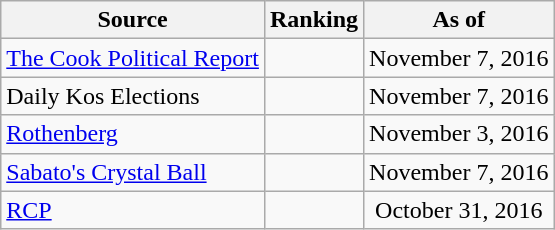<table class="wikitable" style="text-align:center">
<tr>
<th>Source</th>
<th>Ranking</th>
<th>As of</th>
</tr>
<tr>
<td align=left><a href='#'>The Cook Political Report</a></td>
<td></td>
<td>November 7, 2016</td>
</tr>
<tr>
<td align=left>Daily Kos Elections</td>
<td></td>
<td>November 7, 2016</td>
</tr>
<tr>
<td align=left><a href='#'>Rothenberg</a></td>
<td></td>
<td>November 3, 2016</td>
</tr>
<tr>
<td align=left><a href='#'>Sabato's Crystal Ball</a></td>
<td></td>
<td>November 7, 2016</td>
</tr>
<tr>
<td align="left"><a href='#'>RCP</a></td>
<td></td>
<td>October 31, 2016</td>
</tr>
</table>
